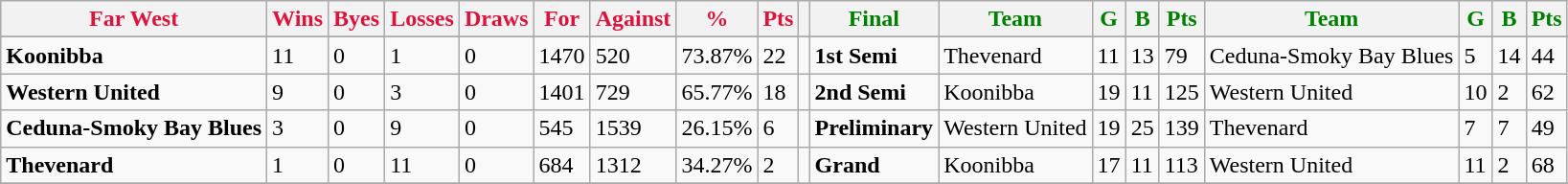<table class="wikitable">
<tr>
<th style="color:crimson">Far West</th>
<th style="color:crimson">Wins</th>
<th style="color:crimson">Byes</th>
<th style="color:crimson">Losses</th>
<th style="color:crimson">Draws</th>
<th style="color:crimson">For</th>
<th style="color:crimson">Against</th>
<th style="color:crimson">%</th>
<th style="color:crimson">Pts</th>
<th></th>
<th style="color:green">Final</th>
<th style="color:green">Team</th>
<th style="color:green">G</th>
<th style="color:green">B</th>
<th style="color:green">Pts</th>
<th style="color:green">Team</th>
<th style="color:green">G</th>
<th style="color:green">B</th>
<th style="color:green">Pts</th>
</tr>
<tr>
</tr>
<tr>
</tr>
<tr>
<td><strong>	Koonibba	</strong></td>
<td>11</td>
<td>0</td>
<td>1</td>
<td>0</td>
<td>1470</td>
<td>520</td>
<td>73.87%</td>
<td>22</td>
<td></td>
<td><strong>1st Semi</strong></td>
<td>Thevenard</td>
<td>11</td>
<td>13</td>
<td>79</td>
<td>Ceduna-Smoky Bay Blues</td>
<td>5</td>
<td>14</td>
<td>44</td>
</tr>
<tr>
<td><strong>	Western United	</strong></td>
<td>9</td>
<td>0</td>
<td>3</td>
<td>0</td>
<td>1401</td>
<td>729</td>
<td>65.77%</td>
<td>18</td>
<td></td>
<td><strong>2nd Semi</strong></td>
<td>Koonibba</td>
<td>19</td>
<td>11</td>
<td>125</td>
<td>Western United</td>
<td>10</td>
<td>2</td>
<td>62</td>
</tr>
<tr>
<td><strong>	Ceduna-Smoky Bay Blues	</strong></td>
<td>3</td>
<td>0</td>
<td>9</td>
<td>0</td>
<td>545</td>
<td>1539</td>
<td>26.15%</td>
<td>6</td>
<td></td>
<td><strong>Preliminary</strong></td>
<td>Western United</td>
<td>19</td>
<td>25</td>
<td>139</td>
<td>Thevenard</td>
<td>7</td>
<td>7</td>
<td>49</td>
</tr>
<tr>
<td><strong>	Thevenard	</strong></td>
<td>1</td>
<td>0</td>
<td>11</td>
<td>0</td>
<td>684</td>
<td>1312</td>
<td>34.27%</td>
<td>2</td>
<td></td>
<td><strong>Grand</strong></td>
<td>Koonibba</td>
<td>17</td>
<td>11</td>
<td>113</td>
<td>Western United</td>
<td>11</td>
<td>2</td>
<td>68</td>
</tr>
<tr>
</tr>
</table>
